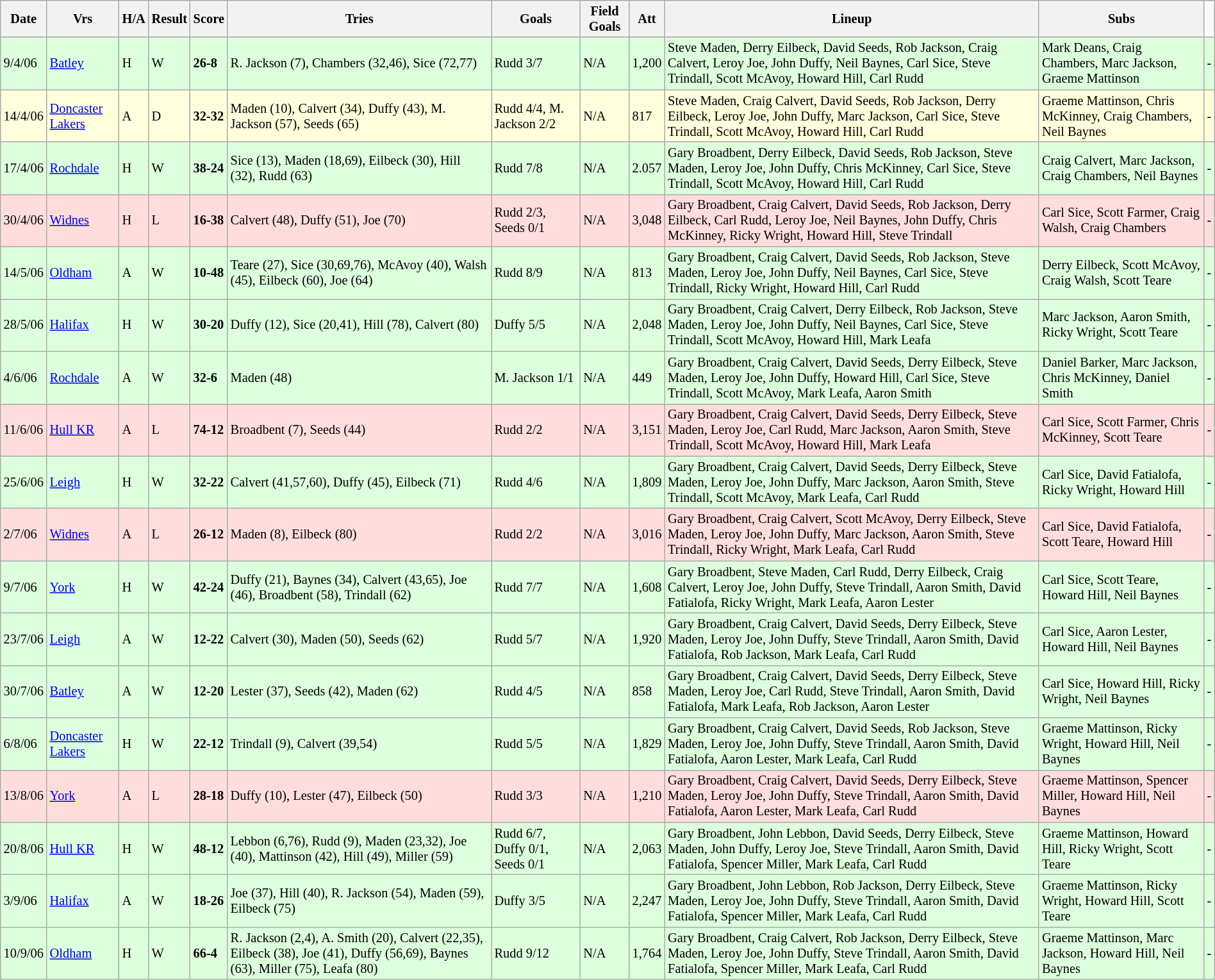<table class="wikitable" style="font-size:85%;" width="100%">
<tr>
<th>Date</th>
<th>Vrs</th>
<th>H/A</th>
<th>Result</th>
<th>Score</th>
<th>Tries</th>
<th>Goals</th>
<th>Field Goals</th>
<th>Att</th>
<th>Lineup</th>
<th>Subs</th>
</tr>
<tr style="background:#ddffdd;" width=20 | >
<td>9/4/06</td>
<td><a href='#'>Batley</a></td>
<td>H</td>
<td>W</td>
<td><strong>26-8</strong></td>
<td>R. Jackson (7), Chambers (32,46), Sice (72,77)</td>
<td>Rudd 3/7</td>
<td>N/A</td>
<td>1,200</td>
<td>Steve Maden, Derry Eilbeck, David Seeds, Rob Jackson, Craig Calvert, Leroy Joe, John Duffy, Neil Baynes, Carl Sice, Steve Trindall, Scott McAvoy, Howard Hill, Carl Rudd</td>
<td>Mark Deans, Craig Chambers, Marc Jackson, Graeme Mattinson</td>
<td>-</td>
</tr>
<tr style="background:#ffffdd"  width=20 | >
<td>14/4/06</td>
<td><a href='#'>Doncaster Lakers</a></td>
<td>A</td>
<td>D</td>
<td><strong>32-32</strong></td>
<td>Maden (10), Calvert (34), Duffy (43), M. Jackson (57), Seeds (65)</td>
<td>Rudd 4/4, M. Jackson 2/2</td>
<td>N/A</td>
<td>817</td>
<td>Steve Maden, Craig Calvert, David Seeds, Rob Jackson, Derry Eilbeck, Leroy Joe, John Duffy, Marc Jackson, Carl Sice, Steve Trindall, Scott McAvoy, Howard Hill, Carl Rudd</td>
<td>Graeme Mattinson, Chris McKinney, Craig Chambers, Neil Baynes</td>
<td>-</td>
</tr>
<tr style="background:#ddffdd;" width=20 | >
<td>17/4/06</td>
<td><a href='#'>Rochdale</a></td>
<td>H</td>
<td>W</td>
<td><strong>38-24</strong></td>
<td>Sice (13), Maden (18,69), Eilbeck (30), Hill (32), Rudd (63)</td>
<td>Rudd 7/8</td>
<td>N/A</td>
<td>2.057</td>
<td>Gary Broadbent, Derry Eilbeck, David Seeds, Rob Jackson, Steve Maden, Leroy Joe, John Duffy, Chris McKinney, Carl Sice, Steve Trindall, Scott McAvoy, Howard Hill, Carl Rudd</td>
<td>Craig Calvert, Marc Jackson, Craig Chambers, Neil Baynes</td>
<td>-</td>
</tr>
<tr style="background:#ffdddd;" width=20 | >
<td>30/4/06</td>
<td><a href='#'>Widnes</a></td>
<td>H</td>
<td>L</td>
<td><strong>16-38</strong></td>
<td>Calvert (48), Duffy (51), Joe (70)</td>
<td>Rudd 2/3, Seeds 0/1</td>
<td>N/A</td>
<td>3,048</td>
<td>Gary Broadbent, Craig Calvert, David Seeds, Rob Jackson, Derry Eilbeck, Carl Rudd, Leroy Joe, Neil Baynes, John Duffy, Chris McKinney, Ricky Wright, Howard Hill, Steve Trindall</td>
<td>Carl Sice, Scott Farmer, Craig Walsh, Craig Chambers</td>
<td>-</td>
</tr>
<tr style="background:#ddffdd;" width=20 | >
<td>14/5/06</td>
<td><a href='#'>Oldham</a></td>
<td>A</td>
<td>W</td>
<td><strong>10-48</strong></td>
<td>Teare (27), Sice (30,69,76), McAvoy (40), Walsh (45), Eilbeck (60), Joe (64)</td>
<td>Rudd 8/9</td>
<td>N/A</td>
<td>813</td>
<td>Gary Broadbent, Craig Calvert, David Seeds, Rob Jackson, Steve Maden, Leroy Joe, John Duffy, Neil Baynes, Carl Sice, Steve Trindall, Ricky Wright, Howard Hill, Carl Rudd</td>
<td>Derry Eilbeck, Scott McAvoy, Craig Walsh, Scott Teare</td>
<td>-</td>
</tr>
<tr style="background:#ddffdd;" width=20 | >
<td>28/5/06</td>
<td><a href='#'>Halifax</a></td>
<td>H</td>
<td>W</td>
<td><strong>30-20</strong></td>
<td>Duffy (12), Sice (20,41), Hill (78), Calvert (80)</td>
<td>Duffy 5/5</td>
<td>N/A</td>
<td>2,048</td>
<td>Gary Broadbent, Craig Calvert, Derry Eilbeck, Rob Jackson, Steve Maden, Leroy Joe, John Duffy, Neil Baynes, Carl Sice, Steve Trindall, Scott McAvoy, Howard Hill, Mark Leafa</td>
<td>Marc Jackson, Aaron Smith, Ricky Wright, Scott Teare</td>
<td>-</td>
</tr>
<tr style="background:#ddffdd;" width=20 | >
<td>4/6/06</td>
<td><a href='#'>Rochdale</a></td>
<td>A</td>
<td>W</td>
<td><strong>32-6</strong></td>
<td>Maden (48)</td>
<td>M. Jackson 1/1</td>
<td>N/A</td>
<td>449</td>
<td>Gary Broadbent, Craig Calvert, David Seeds, Derry Eilbeck, Steve Maden, Leroy Joe, John Duffy, Howard Hill, Carl Sice, Steve Trindall, Scott McAvoy, Mark Leafa, Aaron Smith</td>
<td>Daniel Barker, Marc Jackson, Chris McKinney, Daniel Smith</td>
<td>-</td>
</tr>
<tr style="background:#ffdddd;" width=20 | >
<td>11/6/06</td>
<td><a href='#'>Hull KR</a></td>
<td>A</td>
<td>L</td>
<td><strong>74-12</strong></td>
<td>Broadbent (7), Seeds (44)</td>
<td>Rudd 2/2</td>
<td>N/A</td>
<td>3,151</td>
<td>Gary Broadbent, Craig Calvert, David Seeds, Derry Eilbeck, Steve Maden, Leroy Joe, Carl Rudd, Marc Jackson, Aaron Smith, Steve Trindall, Scott McAvoy, Howard Hill, Mark Leafa</td>
<td>Carl Sice, Scott Farmer, Chris McKinney, Scott Teare</td>
<td>-</td>
</tr>
<tr style="background:#ddffdd;" width=20 | >
<td>25/6/06</td>
<td><a href='#'>Leigh</a></td>
<td>H</td>
<td>W</td>
<td><strong>32-22</strong></td>
<td>Calvert (41,57,60), Duffy (45), Eilbeck (71)</td>
<td>Rudd 4/6</td>
<td>N/A</td>
<td>1,809</td>
<td>Gary Broadbent, Craig Calvert, David Seeds, Derry Eilbeck, Steve Maden, Leroy Joe, John Duffy, Marc Jackson, Aaron Smith, Steve Trindall, Scott McAvoy, Mark Leafa, Carl Rudd</td>
<td>Carl Sice, David Fatialofa, Ricky Wright, Howard Hill</td>
<td>-</td>
</tr>
<tr style="background:#ffdddd;" width=20 | >
<td>2/7/06</td>
<td><a href='#'>Widnes</a></td>
<td>A</td>
<td>L</td>
<td><strong>26-12</strong></td>
<td>Maden (8), Eilbeck (80)</td>
<td>Rudd 2/2</td>
<td>N/A</td>
<td>3,016</td>
<td>Gary Broadbent, Craig Calvert, Scott McAvoy, Derry Eilbeck, Steve Maden, Leroy Joe, John Duffy, Marc Jackson, Aaron Smith, Steve Trindall, Ricky Wright, Mark Leafa, Carl Rudd</td>
<td>Carl Sice, David Fatialofa, Scott Teare, Howard Hill</td>
<td>-</td>
</tr>
<tr style="background:#ddffdd;" width=20 | >
<td>9/7/06</td>
<td><a href='#'>York</a></td>
<td>H</td>
<td>W</td>
<td><strong>42-24</strong></td>
<td>Duffy (21), Baynes (34), Calvert (43,65), Joe (46), Broadbent (58), Trindall (62)</td>
<td>Rudd 7/7</td>
<td>N/A</td>
<td>1,608</td>
<td>Gary Broadbent, Steve Maden, Carl Rudd, Derry Eilbeck, Craig Calvert, Leroy Joe, John Duffy, Steve Trindall, Aaron Smith, David Fatialofa, Ricky Wright, Mark Leafa, Aaron Lester</td>
<td>Carl Sice, Scott Teare, Howard Hill, Neil Baynes</td>
<td>-</td>
</tr>
<tr style="background:#ddffdd;" width=20 | >
<td>23/7/06</td>
<td><a href='#'>Leigh</a></td>
<td>A</td>
<td>W</td>
<td><strong>12-22</strong></td>
<td>Calvert (30), Maden (50), Seeds (62)</td>
<td>Rudd 5/7</td>
<td>N/A</td>
<td>1,920</td>
<td>Gary Broadbent, Craig Calvert, David Seeds, Derry Eilbeck, Steve Maden, Leroy Joe, John Duffy, Steve Trindall, Aaron Smith, David Fatialofa, Rob Jackson, Mark Leafa, Carl Rudd</td>
<td>Carl Sice, Aaron Lester, Howard Hill, Neil Baynes</td>
<td>-</td>
</tr>
<tr style="background:#ddffdd;" width=20 | >
<td>30/7/06</td>
<td><a href='#'>Batley</a></td>
<td>A</td>
<td>W</td>
<td><strong>12-20</strong></td>
<td>Lester (37), Seeds (42), Maden (62)</td>
<td>Rudd 4/5</td>
<td>N/A</td>
<td>858</td>
<td>Gary Broadbent, Craig Calvert, David Seeds, Derry Eilbeck, Steve Maden, Leroy Joe, Carl Rudd, Steve Trindall, Aaron Smith, David Fatialofa, Mark Leafa, Rob Jackson, Aaron Lester</td>
<td>Carl Sice, Howard Hill, Ricky Wright, Neil Baynes</td>
<td>-</td>
</tr>
<tr style="background:#ddffdd;" width=20 | >
<td>6/8/06</td>
<td><a href='#'>Doncaster Lakers</a></td>
<td>H</td>
<td>W</td>
<td><strong>22-12</strong></td>
<td>Trindall (9), Calvert (39,54)</td>
<td>Rudd 5/5</td>
<td>N/A</td>
<td>1,829</td>
<td>Gary Broadbent, Craig Calvert, David Seeds, Rob Jackson, Steve Maden, Leroy Joe, John Duffy, Steve Trindall, Aaron Smith, David Fatialofa, Aaron Lester, Mark Leafa, Carl Rudd</td>
<td>Graeme Mattinson, Ricky Wright, Howard Hill, Neil Baynes</td>
<td>-</td>
</tr>
<tr style="background:#ffdddd;" width=20 | >
<td>13/8/06</td>
<td><a href='#'>York</a></td>
<td>A</td>
<td>L</td>
<td><strong>28-18</strong></td>
<td>Duffy (10), Lester (47), Eilbeck (50)</td>
<td>Rudd 3/3</td>
<td>N/A</td>
<td>1,210</td>
<td>Gary Broadbent, Craig Calvert, David Seeds, Derry Eilbeck, Steve Maden, Leroy Joe, John Duffy, Steve Trindall, Aaron Smith, David Fatialofa, Aaron Lester, Mark Leafa, Carl Rudd</td>
<td>Graeme Mattinson, Spencer Miller, Howard Hill, Neil Baynes</td>
<td>-</td>
</tr>
<tr style="background:#ddffdd;" width=20 | >
<td>20/8/06</td>
<td><a href='#'>Hull KR</a></td>
<td>H</td>
<td>W</td>
<td><strong>48-12</strong></td>
<td>Lebbon (6,76), Rudd (9), Maden (23,32), Joe (40), Mattinson (42), Hill (49), Miller (59)</td>
<td>Rudd 6/7, Duffy 0/1, Seeds 0/1</td>
<td>N/A</td>
<td>2,063</td>
<td>Gary Broadbent, John Lebbon, David Seeds, Derry Eilbeck, Steve Maden, John Duffy, Leroy Joe, Steve Trindall, Aaron Smith, David Fatialofa, Spencer Miller, Mark Leafa, Carl Rudd</td>
<td>Graeme Mattinson, Howard Hill, Ricky Wright, Scott Teare</td>
<td>-</td>
</tr>
<tr style="background:#ddffdd;" width=20 | >
<td>3/9/06</td>
<td><a href='#'>Halifax</a></td>
<td>A</td>
<td>W</td>
<td><strong>18-26</strong></td>
<td>Joe (37), Hill (40), R. Jackson (54), Maden (59), Eilbeck (75)</td>
<td>Duffy 3/5</td>
<td>N/A</td>
<td>2,247</td>
<td>Gary Broadbent, John Lebbon, Rob Jackson, Derry Eilbeck, Steve Maden, Leroy Joe, John Duffy, Steve Trindall, Aaron Smith, David Fatialofa, Spencer Miller, Mark Leafa, Carl Rudd</td>
<td>Graeme Mattinson, Ricky Wright, Howard Hill, Scott Teare</td>
<td>-</td>
</tr>
<tr style="background:#ddffdd;" width=20 | >
<td>10/9/06</td>
<td><a href='#'>Oldham</a></td>
<td>H</td>
<td>W</td>
<td><strong>66-4</strong></td>
<td>R. Jackson (2,4), A. Smith (20), Calvert (22,35), Eilbeck (38), Joe (41), Duffy (56,69), Baynes (63), Miller (75), Leafa (80)</td>
<td>Rudd 9/12</td>
<td>N/A</td>
<td>1,764</td>
<td>Gary Broadbent, Craig Calvert, Rob Jackson, Derry Eilbeck, Steve Maden, Leroy Joe, John Duffy, Steve Trindall, Aaron Smith, David Fatialofa, Spencer Miller, Mark Leafa, Carl Rudd</td>
<td>Graeme Mattinson, Marc Jackson, Howard Hill, Neil Baynes</td>
<td>-</td>
</tr>
</table>
